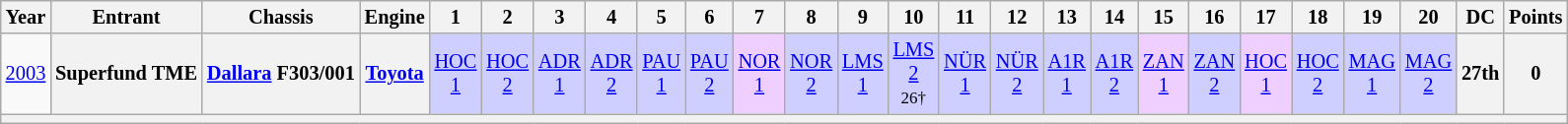<table class="wikitable" style="text-align:center; font-size:85%">
<tr>
<th>Year</th>
<th>Entrant</th>
<th>Chassis</th>
<th>Engine</th>
<th>1</th>
<th>2</th>
<th>3</th>
<th>4</th>
<th>5</th>
<th>6</th>
<th>7</th>
<th>8</th>
<th>9</th>
<th>10</th>
<th>11</th>
<th>12</th>
<th>13</th>
<th>14</th>
<th>15</th>
<th>16</th>
<th>17</th>
<th>18</th>
<th>19</th>
<th>20</th>
<th>DC</th>
<th>Points</th>
</tr>
<tr>
<td><a href='#'>2003</a></td>
<th nowrap>Superfund TME</th>
<th nowrap><a href='#'>Dallara</a> F303/001</th>
<th nowrap><a href='#'>Toyota</a></th>
<td style="background:#CFCFFF;"><a href='#'>HOC<br>1</a><br></td>
<td style="background:#CFCFFF;"><a href='#'>HOC<br>2</a><br></td>
<td style="background:#CFCFFF;"><a href='#'>ADR<br>1</a><br></td>
<td style="background:#CFCFFF;"><a href='#'>ADR<br>2</a><br></td>
<td style="background:#CFCFFF;"><a href='#'>PAU<br>1</a><br></td>
<td style="background:#CFCFFF;"><a href='#'>PAU<br>2</a><br></td>
<td style="background:#EFCFFF;"><a href='#'>NOR<br>1</a><br></td>
<td style="background:#CFCFFF;"><a href='#'>NOR<br>2</a><br></td>
<td style="background:#CFCFFF;"><a href='#'>LMS<br>1</a><br></td>
<td style="background:#CFCFFF;"><a href='#'>LMS<br>2</a><br><small>26†</small></td>
<td style="background:#CFCFFF;"><a href='#'>NÜR<br>1</a><br></td>
<td style="background:#CFCFFF;"><a href='#'>NÜR<br>2</a><br></td>
<td style="background:#CFCFFF;"><a href='#'>A1R<br>1</a><br></td>
<td style="background:#CFCFFF;"><a href='#'>A1R<br>2</a><br></td>
<td style="background:#EFCFFF;"><a href='#'>ZAN<br>1</a><br></td>
<td style="background:#CFCFFF;"><a href='#'>ZAN<br>2</a><br></td>
<td style="background:#EFCFFF;"><a href='#'>HOC<br>1</a><br></td>
<td style="background:#CFCFFF;"><a href='#'>HOC<br>2</a><br></td>
<td style="background:#CFCFFF;"><a href='#'>MAG<br>1</a><br></td>
<td style="background:#CFCFFF;"><a href='#'>MAG<br>2</a><br></td>
<th>27th</th>
<th>0</th>
</tr>
<tr>
<th colspan="26"></th>
</tr>
</table>
